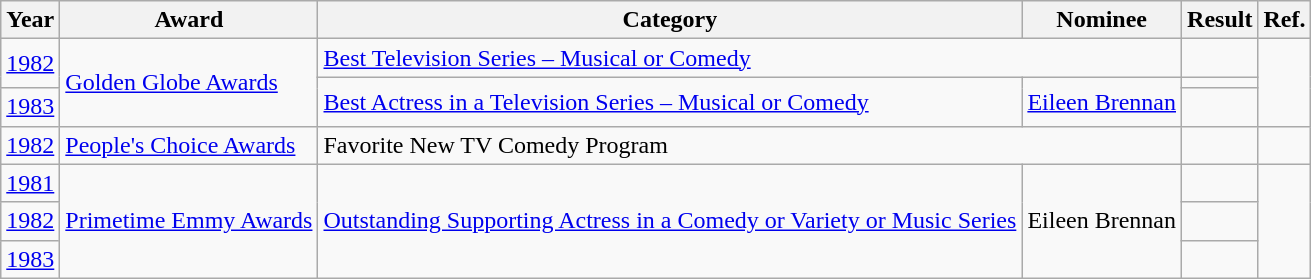<table class="wikitable">
<tr>
<th>Year</th>
<th>Award</th>
<th>Category</th>
<th>Nominee</th>
<th>Result</th>
<th>Ref.</th>
</tr>
<tr>
<td rowspan="2"><a href='#'>1982</a></td>
<td rowspan="3"><a href='#'>Golden Globe Awards</a></td>
<td colspan="2"><a href='#'>Best Television Series – Musical or Comedy</a></td>
<td></td>
<td rowspan="3" align="center"></td>
</tr>
<tr>
<td rowspan="2"><a href='#'>Best Actress in a Television Series – Musical or Comedy</a></td>
<td rowspan="2"><a href='#'>Eileen Brennan</a></td>
<td></td>
</tr>
<tr>
<td><a href='#'>1983</a></td>
<td></td>
</tr>
<tr>
<td><a href='#'>1982</a></td>
<td><a href='#'>People's Choice Awards</a></td>
<td colspan="2">Favorite New TV Comedy Program</td>
<td></td>
<td align="center"></td>
</tr>
<tr>
<td><a href='#'>1981</a></td>
<td rowspan="3"><a href='#'>Primetime Emmy Awards</a></td>
<td rowspan="3"><a href='#'>Outstanding Supporting Actress in a Comedy or Variety or Music Series</a></td>
<td rowspan="3">Eileen Brennan</td>
<td></td>
<td rowspan="3" align="center"></td>
</tr>
<tr>
<td><a href='#'>1982</a></td>
<td></td>
</tr>
<tr>
<td><a href='#'>1983</a></td>
<td></td>
</tr>
</table>
